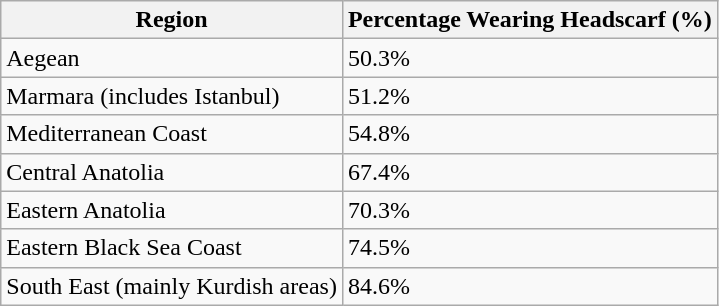<table class="wikitable sortable">
<tr>
<th>Region</th>
<th>Percentage Wearing Headscarf (%)</th>
</tr>
<tr>
<td>Aegean</td>
<td>50.3%</td>
</tr>
<tr>
<td>Marmara (includes Istanbul)</td>
<td>51.2%</td>
</tr>
<tr>
<td>Mediterranean Coast</td>
<td>54.8%</td>
</tr>
<tr>
<td>Central Anatolia</td>
<td>67.4%</td>
</tr>
<tr>
<td>Eastern Anatolia</td>
<td>70.3%</td>
</tr>
<tr>
<td>Eastern Black Sea Coast</td>
<td>74.5%</td>
</tr>
<tr>
<td>South East (mainly Kurdish areas)</td>
<td>84.6%</td>
</tr>
</table>
